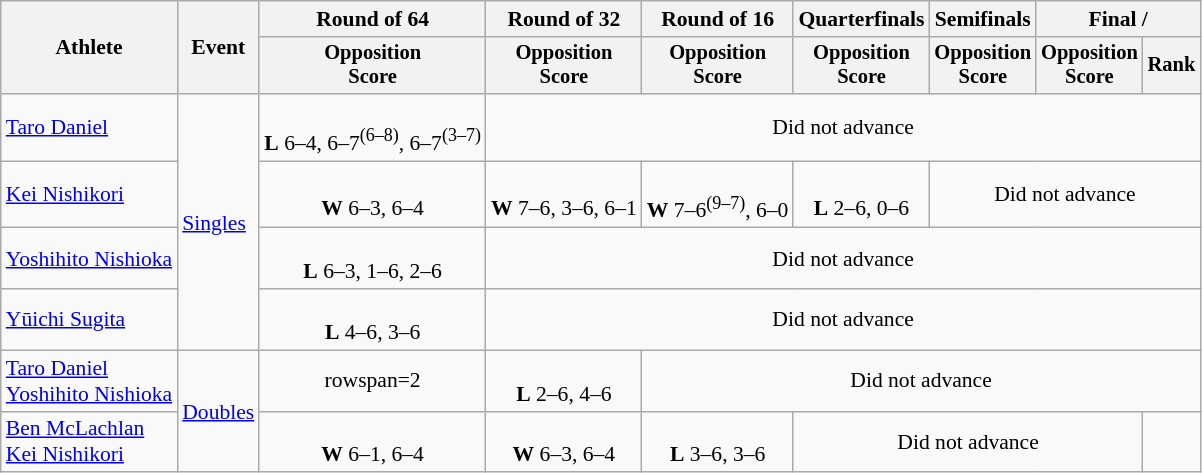<table class=wikitable style="text-align:center; font-size:90%">
<tr>
<th rowspan="2">Athlete</th>
<th rowspan="2">Event</th>
<th>Round of 64</th>
<th>Round of 32</th>
<th>Round of 16</th>
<th>Quarterfinals</th>
<th>Semifinals</th>
<th colspan=2>Final / </th>
</tr>
<tr style="font-size:95%">
<th>Opposition<br>Score</th>
<th>Opposition<br>Score</th>
<th>Opposition<br>Score</th>
<th>Opposition<br>Score</th>
<th>Opposition<br>Score</th>
<th>Opposition<br>Score</th>
<th>Rank</th>
</tr>
<tr>
<td align=left><a href='#'>Taro Daniel</a></td>
<td rowspan="4" align="left"><a href='#'>Singles</a></td>
<td><br> <strong>L</strong> 6–4, 6–7<sup>(6–8)</sup>, 6–7<sup>(3–7)</sup></td>
<td colspan=6>Did not advance</td>
</tr>
<tr>
<td align=left><a href='#'>Kei Nishikori</a></td>
<td><br><strong>W</strong> 6–3, 6–4</td>
<td><br><strong>W</strong> 7–6, 3–6, 6–1</td>
<td><br><strong>W</strong> 7–6<sup>(9–7)</sup>, 6–0</td>
<td><br><strong>L</strong> 2–6, 0–6</td>
<td colspan=3>Did not advance</td>
</tr>
<tr>
<td align=left><a href='#'>Yoshihito Nishioka</a></td>
<td><br><strong>L</strong> 6–3, 1–6, 2–6</td>
<td colspan=6>Did not advance</td>
</tr>
<tr>
<td align=left><a href='#'>Yūichi Sugita</a></td>
<td><br> <strong>L</strong> 4–6, 3–6</td>
<td colspan=6>Did not advance</td>
</tr>
<tr>
<td align="left"><a href='#'>Taro Daniel</a><br><a href='#'>Yoshihito Nishioka</a></td>
<td align=left rowspan=2><a href='#'>Doubles</a></td>
<td>rowspan=2 </td>
<td><br><strong>L</strong> 2–6, 4–6</td>
<td colspan=5>Did not advance</td>
</tr>
<tr>
<td align="left"><a href='#'>Ben McLachlan</a><br><a href='#'>Kei Nishikori</a></td>
<td><br> <strong>W</strong> 6–1, 6–4</td>
<td><br> <strong>W</strong> 6–3, 6–4</td>
<td><br><strong>L</strong> 3–6, 3–6</td>
<td colspan=3>Did not advance</td>
</tr>
</table>
